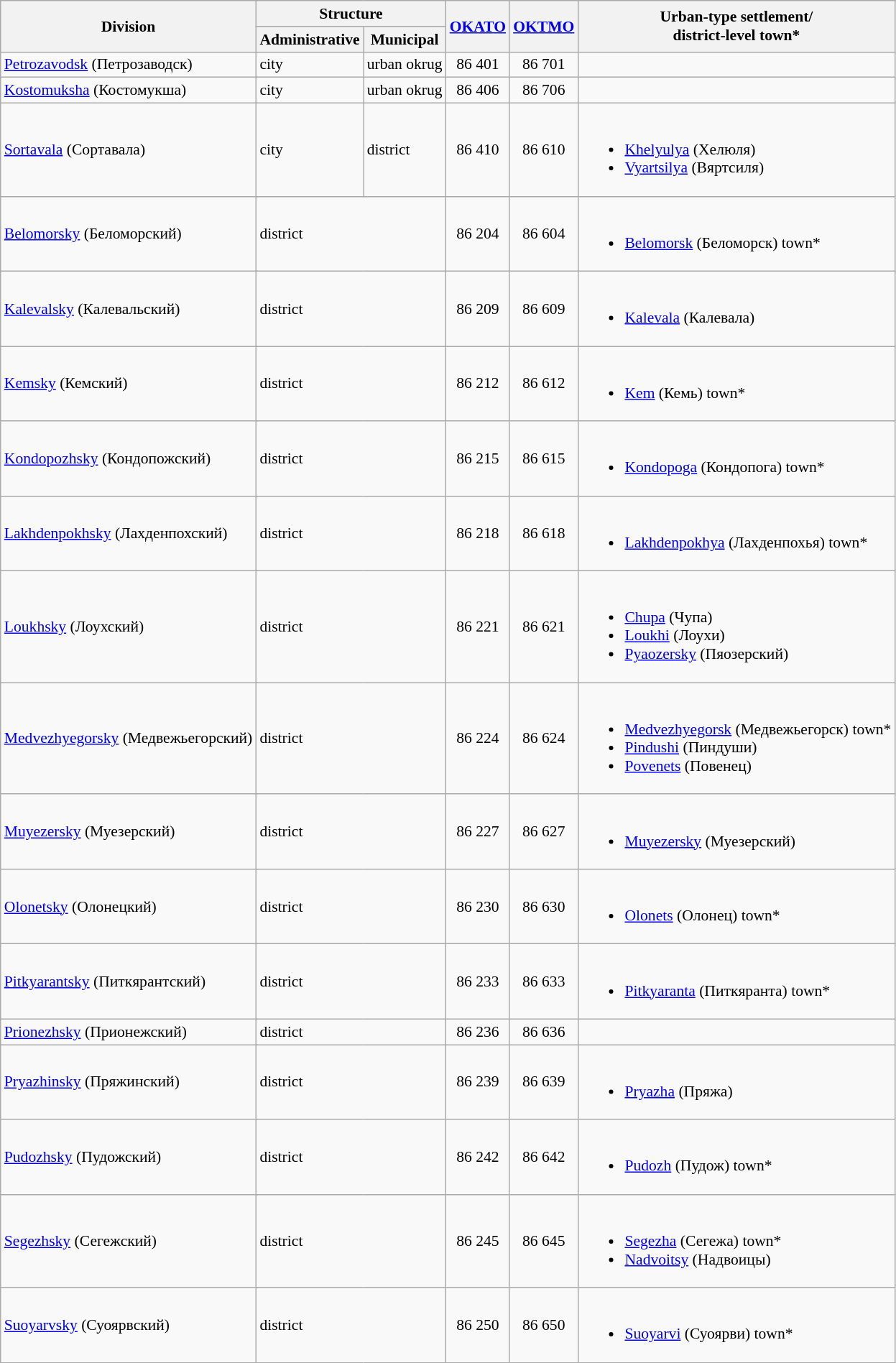<table class="wikitable" style="padding: 24em 0; border: 1px #aaa solid; border-collapse: collapse; font-size: 90%;">
<tr>
<th colspan="2" rowspan="2">Division</th>
<th colspan="2">Structure</th>
<th rowspan="2"><a href='#'>OKATO</a></th>
<th rowspan="2"><a href='#'>OKTMO</a></th>
<th rowspan="2">Urban-type settlement/<br>district-level town*</th>
</tr>
<tr>
<th>Administrative</th>
<th>Municipal</th>
</tr>
<tr>
<td colspan="2"><a href='#'>Petrozavodsk</a> (Петрозаводск)</td>
<td>city</td>
<td>urban okrug</td>
<td align="center">86 401</td>
<td align="center">86 701</td>
<td></td>
</tr>
<tr>
<td colspan="2"><a href='#'>Kostomuksha</a> (Костомукша)</td>
<td>city</td>
<td>urban okrug</td>
<td align="center">86 406</td>
<td align="center">86 706</td>
<td></td>
</tr>
<tr>
<td colspan="2"><a href='#'>Sortavala</a> (Сортавала)</td>
<td>city</td>
<td>district</td>
<td align="center">86 410</td>
<td align="center">86 610</td>
<td><br><ul><li><a href='#'>Khelyulya</a> (Хелюля)</li><li><a href='#'>Vyartsilya</a> (Вяртсиля)</li></ul></td>
</tr>
<tr>
<td colspan="2"><a href='#'>Belomorsky</a> (Беломорский)</td>
<td colspan="2">district</td>
<td align="center">86 204</td>
<td align="center">86 604</td>
<td><br><ul><li><a href='#'>Belomorsk</a> (Беломорск) town*</li></ul></td>
</tr>
<tr>
<td colspan="2"><a href='#'>Kalevalsky</a> (Калевальский)</td>
<td colspan="2">district</td>
<td align="center">86 209</td>
<td align="center">86 609</td>
<td><br><ul><li><a href='#'>Kalevala</a> (Калевала)</li></ul></td>
</tr>
<tr>
<td colspan="2"><a href='#'>Kemsky</a> (Кемский)</td>
<td colspan="2">district</td>
<td align="center">86 212</td>
<td align="center">86 612</td>
<td><br><ul><li><a href='#'>Kem</a> (Кемь) town*</li></ul></td>
</tr>
<tr>
<td colspan="2"><a href='#'>Kondopozhsky</a> (Кондопожский)</td>
<td colspan="2">district</td>
<td align="center">86 215</td>
<td align="center">86 615</td>
<td><br><ul><li><a href='#'>Kondopoga</a> (Кондопога) town*</li></ul></td>
</tr>
<tr>
<td colspan="2"><a href='#'>Lakhdenpokhsky</a> (Лахденпохский)</td>
<td colspan="2">district</td>
<td align="center">86 218</td>
<td align="center">86 618</td>
<td><br><ul><li><a href='#'>Lakhdenpokhya</a> (Лахденпохья) town*</li></ul></td>
</tr>
<tr>
<td colspan="2"><a href='#'>Loukhsky</a> (Лоухский)</td>
<td colspan="2">district</td>
<td align="center">86 221</td>
<td align="center">86 621</td>
<td><br><ul><li><a href='#'>Chupa</a> (Чупа)</li><li><a href='#'>Loukhi</a> (Лоухи)</li><li><a href='#'>Pyaozersky</a> (Пяозерский)</li></ul></td>
</tr>
<tr>
<td colspan="2"><a href='#'>Medvezhyegorsky</a> (Медвежьегорский)</td>
<td colspan="2">district</td>
<td align="center">86 224</td>
<td align="center">86 624</td>
<td><br><ul><li><a href='#'>Medvezhyegorsk</a> (Медвежьегорск) town*</li><li><a href='#'>Pindushi</a> (Пиндуши)</li><li><a href='#'>Povenets</a> (Повенец)</li></ul></td>
</tr>
<tr>
<td colspan="2"><a href='#'>Muyezersky</a> (Муезерский)</td>
<td colspan="2">district</td>
<td align="center">86 227</td>
<td align="center">86 627</td>
<td><br><ul><li><a href='#'>Muyezersky</a> (Муезерский)</li></ul></td>
</tr>
<tr>
<td colspan="2"><a href='#'>Olonetsky</a> (Олонецкий)</td>
<td colspan="2">district</td>
<td align="center">86 230</td>
<td align="center">86 630</td>
<td><br><ul><li><a href='#'>Olonets</a> (Олонец) town*</li></ul></td>
</tr>
<tr>
<td colspan="2"><a href='#'>Pitkyarantsky</a> (Питкярантский)</td>
<td colspan="2">district</td>
<td align="center">86 233</td>
<td align="center">86 633</td>
<td><br><ul><li><a href='#'>Pitkyaranta</a> (Питкяранта) town*</li></ul></td>
</tr>
<tr>
<td colspan="2"><a href='#'>Prionezhsky</a> (Прионежский)</td>
<td colspan="2">district</td>
<td align="center">86 236</td>
<td align="center">86 636</td>
<td></td>
</tr>
<tr>
<td colspan="2"><a href='#'>Pryazhinsky</a> (Пряжинский)</td>
<td colspan="2">district</td>
<td align="center">86 239</td>
<td align="center">86 639</td>
<td><br><ul><li><a href='#'>Pryazha</a> (Пряжа)</li></ul></td>
</tr>
<tr>
<td colspan="2"><a href='#'>Pudozhsky</a> (Пудожский)</td>
<td colspan="2">district</td>
<td align="center">86 242</td>
<td align="center">86 642</td>
<td><br><ul><li><a href='#'>Pudozh</a> (Пудож) town*</li></ul></td>
</tr>
<tr>
<td colspan="2"><a href='#'>Segezhsky</a> (Сегежский)</td>
<td colspan="2">district</td>
<td align="center">86 245</td>
<td align="center">86 645</td>
<td><br><ul><li><a href='#'>Segezha</a> (Сегежа) town*</li><li><a href='#'>Nadvoitsy</a> (Надвоицы)</li></ul></td>
</tr>
<tr>
<td colspan="2"><a href='#'>Suoyarvsky</a> (Суоярвский)</td>
<td colspan="2">district</td>
<td align="center">86 250</td>
<td align="center">86 650</td>
<td><br><ul><li><a href='#'>Suoyarvi</a> (Суоярви) town*</li></ul></td>
</tr>
</table>
